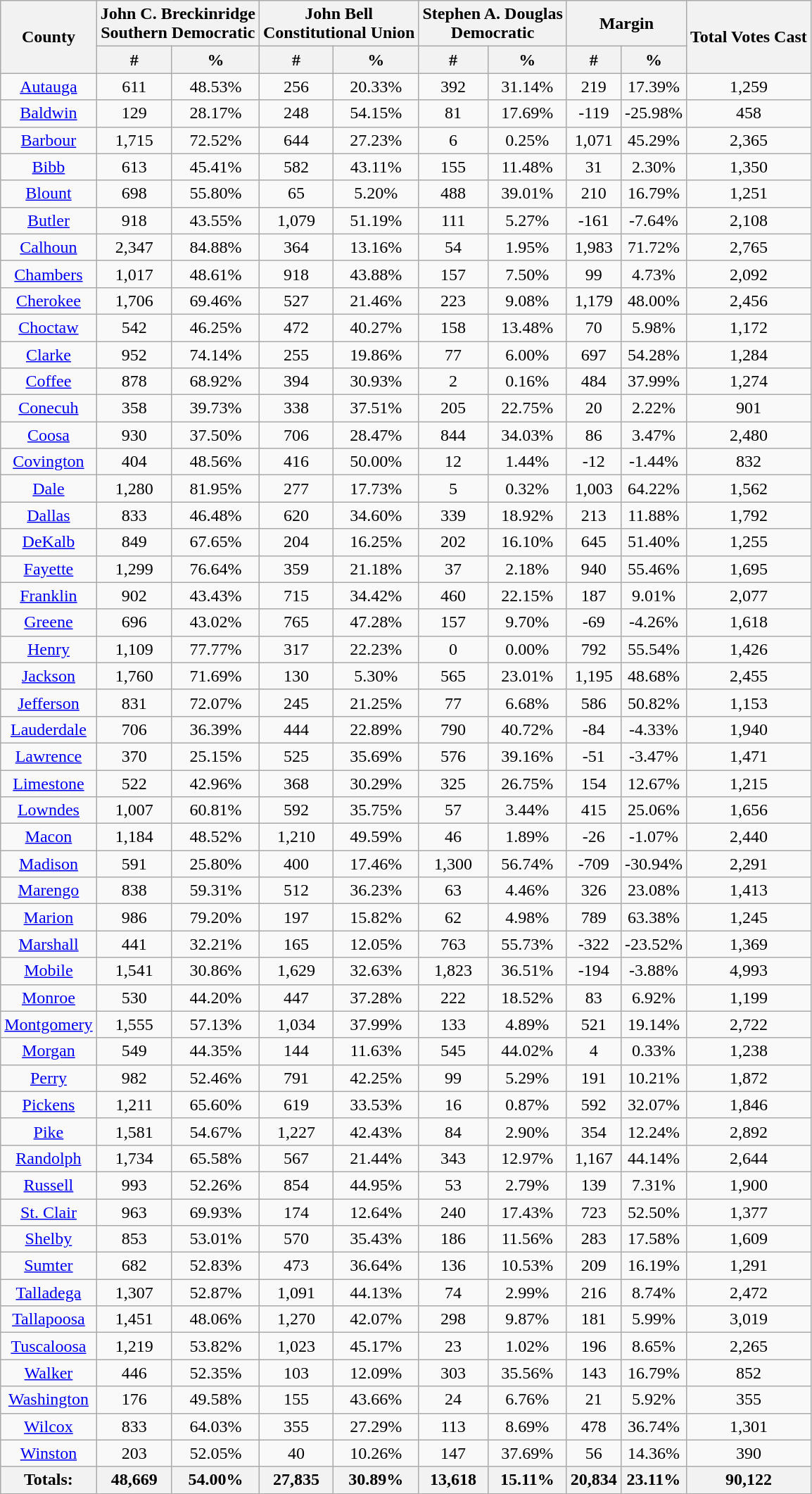<table class="wikitable sortable">
<tr>
<th rowspan="2">County</th>
<th colspan="2">John C. Breckinridge<br>Southern Democratic</th>
<th colspan="2">John Bell<br>Constitutional Union</th>
<th colspan="2">Stephen A. Douglas<br>Democratic</th>
<th colspan="2">Margin</th>
<th rowspan="2">Total Votes Cast</th>
</tr>
<tr>
<th>#</th>
<th>%</th>
<th>#</th>
<th>%</th>
<th>#</th>
<th>%</th>
<th>#</th>
<th>%</th>
</tr>
<tr style="text-align:center;">
<td><a href='#'>Autauga</a></td>
<td>611</td>
<td>48.53%</td>
<td>256</td>
<td>20.33%</td>
<td>392</td>
<td>31.14%</td>
<td>219</td>
<td>17.39%</td>
<td>1,259</td>
</tr>
<tr style="text-align:center;">
<td><a href='#'>Baldwin</a></td>
<td>129</td>
<td>28.17%</td>
<td>248</td>
<td>54.15%</td>
<td>81</td>
<td>17.69%</td>
<td>-119</td>
<td>-25.98%</td>
<td>458</td>
</tr>
<tr style="text-align:center;">
<td><a href='#'>Barbour</a></td>
<td>1,715</td>
<td>72.52%</td>
<td>644</td>
<td>27.23%</td>
<td>6</td>
<td>0.25%</td>
<td>1,071</td>
<td>45.29%</td>
<td>2,365</td>
</tr>
<tr style="text-align:center;">
<td><a href='#'>Bibb</a></td>
<td>613</td>
<td>45.41%</td>
<td>582</td>
<td>43.11%</td>
<td>155</td>
<td>11.48%</td>
<td>31</td>
<td>2.30%</td>
<td>1,350</td>
</tr>
<tr style="text-align:center;">
<td><a href='#'>Blount</a></td>
<td>698</td>
<td>55.80%</td>
<td>65</td>
<td>5.20%</td>
<td>488</td>
<td>39.01%</td>
<td>210</td>
<td>16.79%</td>
<td>1,251</td>
</tr>
<tr style="text-align:center;">
<td><a href='#'>Butler</a></td>
<td>918</td>
<td>43.55%</td>
<td>1,079</td>
<td>51.19%</td>
<td>111</td>
<td>5.27%</td>
<td>-161</td>
<td>-7.64%</td>
<td>2,108</td>
</tr>
<tr style="text-align:center;">
<td><a href='#'>Calhoun</a></td>
<td>2,347</td>
<td>84.88%</td>
<td>364</td>
<td>13.16%</td>
<td>54</td>
<td>1.95%</td>
<td>1,983</td>
<td>71.72%</td>
<td>2,765</td>
</tr>
<tr style="text-align:center;">
<td><a href='#'>Chambers</a></td>
<td>1,017</td>
<td>48.61%</td>
<td>918</td>
<td>43.88%</td>
<td>157</td>
<td>7.50%</td>
<td>99</td>
<td>4.73%</td>
<td>2,092</td>
</tr>
<tr style="text-align:center;">
<td><a href='#'>Cherokee</a></td>
<td>1,706</td>
<td>69.46%</td>
<td>527</td>
<td>21.46%</td>
<td>223</td>
<td>9.08%</td>
<td>1,179</td>
<td>48.00%</td>
<td>2,456</td>
</tr>
<tr style="text-align:center;">
<td><a href='#'>Choctaw</a></td>
<td>542</td>
<td>46.25%</td>
<td>472</td>
<td>40.27%</td>
<td>158</td>
<td>13.48%</td>
<td>70</td>
<td>5.98%</td>
<td>1,172</td>
</tr>
<tr style="text-align:center;">
<td><a href='#'>Clarke</a></td>
<td>952</td>
<td>74.14%</td>
<td>255</td>
<td>19.86%</td>
<td>77</td>
<td>6.00%</td>
<td>697</td>
<td>54.28%</td>
<td>1,284</td>
</tr>
<tr style="text-align:center;">
<td><a href='#'>Coffee</a></td>
<td>878</td>
<td>68.92%</td>
<td>394</td>
<td>30.93%</td>
<td>2</td>
<td>0.16%</td>
<td>484</td>
<td>37.99%</td>
<td>1,274</td>
</tr>
<tr style="text-align:center;">
<td><a href='#'>Conecuh</a></td>
<td>358</td>
<td>39.73%</td>
<td>338</td>
<td>37.51%</td>
<td>205</td>
<td>22.75%</td>
<td>20</td>
<td>2.22%</td>
<td>901</td>
</tr>
<tr style="text-align:center;">
<td><a href='#'>Coosa</a></td>
<td>930</td>
<td>37.50%</td>
<td>706</td>
<td>28.47%</td>
<td>844</td>
<td>34.03%</td>
<td>86</td>
<td>3.47%</td>
<td>2,480</td>
</tr>
<tr style="text-align:center;">
<td><a href='#'>Covington</a></td>
<td>404</td>
<td>48.56%</td>
<td>416</td>
<td>50.00%</td>
<td>12</td>
<td>1.44%</td>
<td>-12</td>
<td>-1.44%</td>
<td>832</td>
</tr>
<tr style="text-align:center;">
<td><a href='#'>Dale</a></td>
<td>1,280</td>
<td>81.95%</td>
<td>277</td>
<td>17.73%</td>
<td>5</td>
<td>0.32%</td>
<td>1,003</td>
<td>64.22%</td>
<td>1,562</td>
</tr>
<tr style="text-align:center;">
<td><a href='#'>Dallas</a></td>
<td>833</td>
<td>46.48%</td>
<td>620</td>
<td>34.60%</td>
<td>339</td>
<td>18.92%</td>
<td>213</td>
<td>11.88%</td>
<td>1,792</td>
</tr>
<tr style="text-align:center;">
<td><a href='#'>DeKalb</a></td>
<td>849</td>
<td>67.65%</td>
<td>204</td>
<td>16.25%</td>
<td>202</td>
<td>16.10%</td>
<td>645</td>
<td>51.40%</td>
<td>1,255</td>
</tr>
<tr style="text-align:center;">
<td><a href='#'>Fayette</a></td>
<td>1,299</td>
<td>76.64%</td>
<td>359</td>
<td>21.18%</td>
<td>37</td>
<td>2.18%</td>
<td>940</td>
<td>55.46%</td>
<td>1,695</td>
</tr>
<tr style="text-align:center;">
<td><a href='#'>Franklin</a></td>
<td>902</td>
<td>43.43%</td>
<td>715</td>
<td>34.42%</td>
<td>460</td>
<td>22.15%</td>
<td>187</td>
<td>9.01%</td>
<td>2,077</td>
</tr>
<tr style="text-align:center;">
<td><a href='#'>Greene</a></td>
<td>696</td>
<td>43.02%</td>
<td>765</td>
<td>47.28%</td>
<td>157</td>
<td>9.70%</td>
<td>-69</td>
<td>-4.26%</td>
<td>1,618</td>
</tr>
<tr style="text-align:center;">
<td><a href='#'>Henry</a></td>
<td>1,109</td>
<td>77.77%</td>
<td>317</td>
<td>22.23%</td>
<td>0</td>
<td>0.00%</td>
<td>792</td>
<td>55.54%</td>
<td>1,426</td>
</tr>
<tr style="text-align:center;">
<td><a href='#'>Jackson</a></td>
<td>1,760</td>
<td>71.69%</td>
<td>130</td>
<td>5.30%</td>
<td>565</td>
<td>23.01%</td>
<td>1,195</td>
<td>48.68%</td>
<td>2,455</td>
</tr>
<tr style="text-align:center;">
<td><a href='#'>Jefferson</a></td>
<td>831</td>
<td>72.07%</td>
<td>245</td>
<td>21.25%</td>
<td>77</td>
<td>6.68%</td>
<td>586</td>
<td>50.82%</td>
<td>1,153</td>
</tr>
<tr style="text-align:center;">
<td><a href='#'>Lauderdale</a></td>
<td>706</td>
<td>36.39%</td>
<td>444</td>
<td>22.89%</td>
<td>790</td>
<td>40.72%</td>
<td>-84</td>
<td>-4.33%</td>
<td>1,940</td>
</tr>
<tr style="text-align:center;">
<td><a href='#'>Lawrence</a></td>
<td>370</td>
<td>25.15%</td>
<td>525</td>
<td>35.69%</td>
<td>576</td>
<td>39.16%</td>
<td>-51</td>
<td>-3.47%</td>
<td>1,471</td>
</tr>
<tr style="text-align:center;">
<td><a href='#'>Limestone</a></td>
<td>522</td>
<td>42.96%</td>
<td>368</td>
<td>30.29%</td>
<td>325</td>
<td>26.75%</td>
<td>154</td>
<td>12.67%</td>
<td>1,215</td>
</tr>
<tr style="text-align:center;">
<td><a href='#'>Lowndes</a></td>
<td>1,007</td>
<td>60.81%</td>
<td>592</td>
<td>35.75%</td>
<td>57</td>
<td>3.44%</td>
<td>415</td>
<td>25.06%</td>
<td>1,656</td>
</tr>
<tr style="text-align:center;">
<td><a href='#'>Macon</a></td>
<td>1,184</td>
<td>48.52%</td>
<td>1,210</td>
<td>49.59%</td>
<td>46</td>
<td>1.89%</td>
<td>-26</td>
<td>-1.07%</td>
<td>2,440</td>
</tr>
<tr style="text-align:center;">
<td><a href='#'>Madison</a></td>
<td>591</td>
<td>25.80%</td>
<td>400</td>
<td>17.46%</td>
<td>1,300</td>
<td>56.74%</td>
<td>-709</td>
<td>-30.94%</td>
<td>2,291</td>
</tr>
<tr style="text-align:center;">
<td><a href='#'>Marengo</a></td>
<td>838</td>
<td>59.31%</td>
<td>512</td>
<td>36.23%</td>
<td>63</td>
<td>4.46%</td>
<td>326</td>
<td>23.08%</td>
<td>1,413</td>
</tr>
<tr style="text-align:center;">
<td><a href='#'>Marion</a></td>
<td>986</td>
<td>79.20%</td>
<td>197</td>
<td>15.82%</td>
<td>62</td>
<td>4.98%</td>
<td>789</td>
<td>63.38%</td>
<td>1,245</td>
</tr>
<tr style="text-align:center;">
<td><a href='#'>Marshall</a></td>
<td>441</td>
<td>32.21%</td>
<td>165</td>
<td>12.05%</td>
<td>763</td>
<td>55.73%</td>
<td>-322</td>
<td>-23.52%</td>
<td>1,369</td>
</tr>
<tr style="text-align:center;">
<td><a href='#'>Mobile</a></td>
<td>1,541</td>
<td>30.86%</td>
<td>1,629</td>
<td>32.63%</td>
<td>1,823</td>
<td>36.51%</td>
<td>-194</td>
<td>-3.88%</td>
<td>4,993</td>
</tr>
<tr style="text-align:center;">
<td><a href='#'>Monroe</a></td>
<td>530</td>
<td>44.20%</td>
<td>447</td>
<td>37.28%</td>
<td>222</td>
<td>18.52%</td>
<td>83</td>
<td>6.92%</td>
<td>1,199</td>
</tr>
<tr style="text-align:center;">
<td><a href='#'>Montgomery</a></td>
<td>1,555</td>
<td>57.13%</td>
<td>1,034</td>
<td>37.99%</td>
<td>133</td>
<td>4.89%</td>
<td>521</td>
<td>19.14%</td>
<td>2,722</td>
</tr>
<tr style="text-align:center;">
<td><a href='#'>Morgan</a></td>
<td>549</td>
<td>44.35%</td>
<td>144</td>
<td>11.63%</td>
<td>545</td>
<td>44.02%</td>
<td>4</td>
<td>0.33%</td>
<td>1,238</td>
</tr>
<tr style="text-align:center;">
<td><a href='#'>Perry</a></td>
<td>982</td>
<td>52.46%</td>
<td>791</td>
<td>42.25%</td>
<td>99</td>
<td>5.29%</td>
<td>191</td>
<td>10.21%</td>
<td>1,872</td>
</tr>
<tr style="text-align:center;">
<td><a href='#'>Pickens</a></td>
<td>1,211</td>
<td>65.60%</td>
<td>619</td>
<td>33.53%</td>
<td>16</td>
<td>0.87%</td>
<td>592</td>
<td>32.07%</td>
<td>1,846</td>
</tr>
<tr style="text-align:center;">
<td><a href='#'>Pike</a></td>
<td>1,581</td>
<td>54.67%</td>
<td>1,227</td>
<td>42.43%</td>
<td>84</td>
<td>2.90%</td>
<td>354</td>
<td>12.24%</td>
<td>2,892</td>
</tr>
<tr style="text-align:center;">
<td><a href='#'>Randolph</a></td>
<td>1,734</td>
<td>65.58%</td>
<td>567</td>
<td>21.44%</td>
<td>343</td>
<td>12.97%</td>
<td>1,167</td>
<td>44.14%</td>
<td>2,644</td>
</tr>
<tr style="text-align:center;">
<td><a href='#'>Russell</a></td>
<td>993</td>
<td>52.26%</td>
<td>854</td>
<td>44.95%</td>
<td>53</td>
<td>2.79%</td>
<td>139</td>
<td>7.31%</td>
<td>1,900</td>
</tr>
<tr style="text-align:center;">
<td><a href='#'>St. Clair</a></td>
<td>963</td>
<td>69.93%</td>
<td>174</td>
<td>12.64%</td>
<td>240</td>
<td>17.43%</td>
<td>723</td>
<td>52.50%</td>
<td>1,377</td>
</tr>
<tr style="text-align:center;">
<td><a href='#'>Shelby</a></td>
<td>853</td>
<td>53.01%</td>
<td>570</td>
<td>35.43%</td>
<td>186</td>
<td>11.56%</td>
<td>283</td>
<td>17.58%</td>
<td>1,609</td>
</tr>
<tr style="text-align:center;">
<td><a href='#'>Sumter</a></td>
<td>682</td>
<td>52.83%</td>
<td>473</td>
<td>36.64%</td>
<td>136</td>
<td>10.53%</td>
<td>209</td>
<td>16.19%</td>
<td>1,291</td>
</tr>
<tr style="text-align:center;">
<td><a href='#'>Talladega</a></td>
<td>1,307</td>
<td>52.87%</td>
<td>1,091</td>
<td>44.13%</td>
<td>74</td>
<td>2.99%</td>
<td>216</td>
<td>8.74%</td>
<td>2,472</td>
</tr>
<tr style="text-align:center;">
<td><a href='#'>Tallapoosa</a></td>
<td>1,451</td>
<td>48.06%</td>
<td>1,270</td>
<td>42.07%</td>
<td>298</td>
<td>9.87%</td>
<td>181</td>
<td>5.99%</td>
<td>3,019</td>
</tr>
<tr style="text-align:center;">
<td><a href='#'>Tuscaloosa</a></td>
<td>1,219</td>
<td>53.82%</td>
<td>1,023</td>
<td>45.17%</td>
<td>23</td>
<td>1.02%</td>
<td>196</td>
<td>8.65%</td>
<td>2,265</td>
</tr>
<tr style="text-align:center;">
<td><a href='#'>Walker</a></td>
<td>446</td>
<td>52.35%</td>
<td>103</td>
<td>12.09%</td>
<td>303</td>
<td>35.56%</td>
<td>143</td>
<td>16.79%</td>
<td>852</td>
</tr>
<tr style="text-align:center;">
<td><a href='#'>Washington</a></td>
<td>176</td>
<td>49.58%</td>
<td>155</td>
<td>43.66%</td>
<td>24</td>
<td>6.76%</td>
<td>21</td>
<td>5.92%</td>
<td>355</td>
</tr>
<tr style="text-align:center;">
<td><a href='#'>Wilcox</a></td>
<td>833</td>
<td>64.03%</td>
<td>355</td>
<td>27.29%</td>
<td>113</td>
<td>8.69%</td>
<td>478</td>
<td>36.74%</td>
<td>1,301</td>
</tr>
<tr style="text-align:center;">
<td><a href='#'>Winston</a></td>
<td>203</td>
<td>52.05%</td>
<td>40</td>
<td>10.26%</td>
<td>147</td>
<td>37.69%</td>
<td>56</td>
<td>14.36%</td>
<td>390</td>
</tr>
<tr style="text-align:center;">
<th>Totals:</th>
<th>48,669</th>
<th>54.00%</th>
<th>27,835</th>
<th>30.89%</th>
<th>13,618</th>
<th>15.11%</th>
<th>20,834</th>
<th>23.11%</th>
<th>90,122</th>
</tr>
</table>
